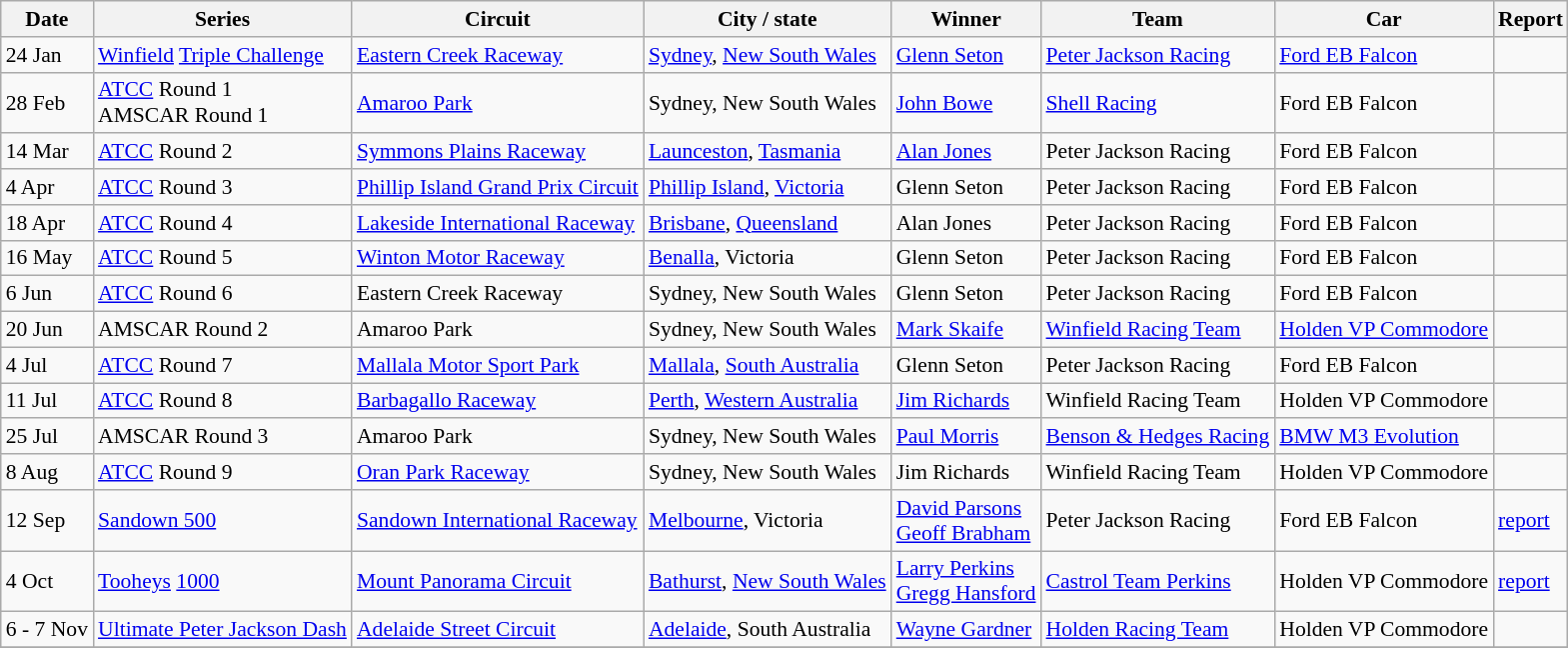<table class="wikitable" style="font-size: 90%">
<tr>
<th>Date</th>
<th>Series</th>
<th>Circuit</th>
<th>City / state</th>
<th>Winner</th>
<th>Team</th>
<th>Car</th>
<th>Report</th>
</tr>
<tr>
<td>24 Jan</td>
<td><a href='#'>Winfield</a> <a href='#'>Triple Challenge</a></td>
<td><a href='#'>Eastern Creek Raceway</a></td>
<td><a href='#'>Sydney</a>, <a href='#'>New South Wales</a></td>
<td><a href='#'>Glenn Seton</a></td>
<td><a href='#'>Peter Jackson Racing</a></td>
<td><a href='#'>Ford EB Falcon</a></td>
<td></td>
</tr>
<tr>
<td>28 Feb</td>
<td><a href='#'>ATCC</a> Round 1<br>AMSCAR Round 1</td>
<td><a href='#'>Amaroo Park</a></td>
<td>Sydney, New South Wales</td>
<td><a href='#'>John Bowe</a></td>
<td><a href='#'>Shell Racing</a></td>
<td>Ford EB Falcon</td>
<td></td>
</tr>
<tr>
<td>14 Mar</td>
<td><a href='#'>ATCC</a> Round 2</td>
<td><a href='#'>Symmons Plains Raceway</a></td>
<td><a href='#'>Launceston</a>, <a href='#'>Tasmania</a></td>
<td><a href='#'>Alan Jones</a></td>
<td>Peter Jackson Racing</td>
<td>Ford EB Falcon</td>
<td></td>
</tr>
<tr>
<td>4 Apr</td>
<td><a href='#'>ATCC</a> Round 3</td>
<td><a href='#'>Phillip Island Grand Prix Circuit</a></td>
<td><a href='#'>Phillip Island</a>, <a href='#'>Victoria</a></td>
<td>Glenn Seton</td>
<td>Peter Jackson Racing</td>
<td>Ford EB Falcon</td>
<td></td>
</tr>
<tr>
<td>18 Apr</td>
<td><a href='#'>ATCC</a> Round 4</td>
<td><a href='#'>Lakeside International Raceway</a></td>
<td><a href='#'>Brisbane</a>, <a href='#'>Queensland</a></td>
<td>Alan Jones</td>
<td>Peter Jackson Racing</td>
<td>Ford EB Falcon</td>
<td></td>
</tr>
<tr>
<td>16 May</td>
<td><a href='#'>ATCC</a> Round 5</td>
<td><a href='#'>Winton Motor Raceway</a></td>
<td><a href='#'>Benalla</a>, Victoria</td>
<td>Glenn Seton</td>
<td>Peter Jackson Racing</td>
<td>Ford EB Falcon</td>
<td></td>
</tr>
<tr>
<td>6 Jun</td>
<td><a href='#'>ATCC</a> Round 6</td>
<td>Eastern Creek Raceway</td>
<td>Sydney, New South Wales</td>
<td>Glenn Seton</td>
<td>Peter Jackson Racing</td>
<td>Ford EB Falcon</td>
<td></td>
</tr>
<tr>
<td>20 Jun</td>
<td>AMSCAR Round 2</td>
<td>Amaroo Park</td>
<td>Sydney, New South Wales</td>
<td><a href='#'>Mark Skaife</a></td>
<td><a href='#'>Winfield Racing Team</a></td>
<td><a href='#'>Holden VP Commodore</a></td>
<td></td>
</tr>
<tr>
<td>4 Jul</td>
<td><a href='#'>ATCC</a> Round 7</td>
<td><a href='#'>Mallala Motor Sport Park</a></td>
<td><a href='#'>Mallala</a>, <a href='#'>South Australia</a></td>
<td>Glenn Seton</td>
<td>Peter Jackson Racing</td>
<td>Ford EB Falcon</td>
<td></td>
</tr>
<tr>
<td>11 Jul</td>
<td><a href='#'>ATCC</a> Round 8</td>
<td><a href='#'>Barbagallo Raceway</a></td>
<td><a href='#'>Perth</a>, <a href='#'>Western Australia</a></td>
<td><a href='#'>Jim Richards</a></td>
<td>Winfield Racing Team</td>
<td>Holden VP Commodore</td>
<td></td>
</tr>
<tr>
<td>25 Jul</td>
<td>AMSCAR Round 3</td>
<td>Amaroo Park</td>
<td>Sydney, New South Wales</td>
<td><a href='#'>Paul Morris</a></td>
<td><a href='#'>Benson & Hedges Racing</a></td>
<td><a href='#'>BMW M3 Evolution</a></td>
<td></td>
</tr>
<tr>
<td>8 Aug</td>
<td><a href='#'>ATCC</a> Round 9</td>
<td><a href='#'>Oran Park Raceway</a></td>
<td>Sydney, New South Wales</td>
<td>Jim Richards</td>
<td>Winfield Racing Team</td>
<td>Holden VP Commodore</td>
<td></td>
</tr>
<tr>
<td>12 Sep</td>
<td><a href='#'>Sandown 500</a></td>
<td><a href='#'>Sandown International Raceway</a></td>
<td><a href='#'>Melbourne</a>, Victoria</td>
<td><a href='#'>David Parsons</a><br><a href='#'>Geoff Brabham</a></td>
<td>Peter Jackson Racing</td>
<td>Ford EB Falcon</td>
<td><a href='#'>report</a></td>
</tr>
<tr>
<td>4 Oct</td>
<td><a href='#'>Tooheys</a> <a href='#'>1000</a></td>
<td><a href='#'>Mount Panorama Circuit</a></td>
<td><a href='#'>Bathurst</a>, <a href='#'>New South Wales</a></td>
<td><a href='#'>Larry Perkins</a><br><a href='#'>Gregg Hansford</a></td>
<td><a href='#'>Castrol Team Perkins</a></td>
<td>Holden VP Commodore</td>
<td><a href='#'>report</a></td>
</tr>
<tr>
<td>6 - 7 Nov</td>
<td><a href='#'>Ultimate Peter Jackson Dash</a></td>
<td><a href='#'>Adelaide Street Circuit</a></td>
<td><a href='#'>Adelaide</a>, South Australia</td>
<td><a href='#'>Wayne Gardner</a></td>
<td><a href='#'>Holden Racing Team</a></td>
<td>Holden VP Commodore</td>
<td></td>
</tr>
<tr>
</tr>
</table>
